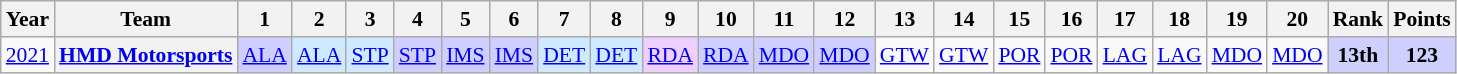<table class="wikitable" style="text-align:center; font-size:90%">
<tr>
<th>Year</th>
<th>Team</th>
<th>1</th>
<th>2</th>
<th>3</th>
<th>4</th>
<th>5</th>
<th>6</th>
<th>7</th>
<th>8</th>
<th>9</th>
<th>10</th>
<th>11</th>
<th>12</th>
<th>13</th>
<th>14</th>
<th>15</th>
<th>16</th>
<th>17</th>
<th>18</th>
<th>19</th>
<th>20</th>
<th>Rank</th>
<th>Points</th>
</tr>
<tr>
<td><a href='#'>2021</a></td>
<th><a href='#'>HMD Motorsports</a></th>
<td style="background:#CFCFFF;"><a href='#'>ALA</a><br></td>
<td style="background:#CFEAFF;"><a href='#'>ALA</a><br></td>
<td style="background:#CFEAFF;"><a href='#'>STP</a><br></td>
<td style="background:#CFCFFF;"><a href='#'>STP</a><br></td>
<td style="background:#CFCFFF;"><a href='#'>IMS</a><br></td>
<td style="background:#CFCFFF;"><a href='#'>IMS</a><br></td>
<td style="background:#CFEAFF;"><a href='#'>DET</a><br></td>
<td style="background:#CFEAFF;"><a href='#'>DET</a><br></td>
<td style="background:#EFCFFF;"><a href='#'>RDA</a><br></td>
<td style="background:#CFCFFF;"><a href='#'>RDA</a><br></td>
<td style="background:#CFCFFF;"><a href='#'>MDO</a><br></td>
<td style="background:#CFCFFF;"><a href='#'>MDO</a><br></td>
<td style="background:#;"><a href='#'>GTW</a><br></td>
<td style="background:#;"><a href='#'>GTW</a><br></td>
<td style="background:#;"><a href='#'>POR</a><br></td>
<td style="background:#;"><a href='#'>POR</a><br></td>
<td style="background:#;"><a href='#'>LAG</a><br></td>
<td style="background:#;"><a href='#'>LAG</a><br></td>
<td style="background:#;"><a href='#'>MDO</a><br></td>
<td style="background:#;"><a href='#'>MDO</a><br></td>
<th style="background:#CFCFFF;">13th</th>
<th style="background:#CFCFFF;">123</th>
</tr>
</table>
